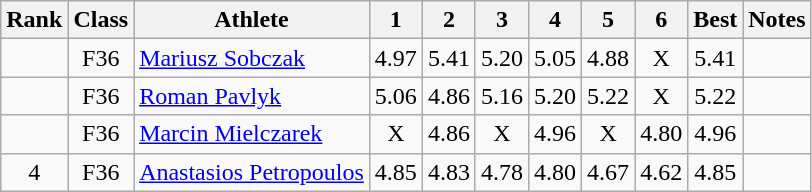<table class="wikitable sortable" style="text-align:center">
<tr>
<th>Rank</th>
<th>Class</th>
<th>Athlete</th>
<th>1</th>
<th>2</th>
<th>3</th>
<th>4</th>
<th>5</th>
<th>6</th>
<th>Best</th>
<th>Notes</th>
</tr>
<tr>
<td></td>
<td>F36</td>
<td style="text-align:left"><a href='#'>Mariusz Sobczak</a><br></td>
<td>4.97</td>
<td>5.41</td>
<td>5.20</td>
<td>5.05</td>
<td>4.88</td>
<td>X</td>
<td>5.41</td>
<td></td>
</tr>
<tr>
<td></td>
<td>F36</td>
<td style="text-align:left"><a href='#'>Roman Pavlyk</a><br></td>
<td>5.06</td>
<td>4.86</td>
<td>5.16</td>
<td>5.20</td>
<td>5.22</td>
<td>X</td>
<td>5.22</td>
<td></td>
</tr>
<tr>
<td></td>
<td>F36</td>
<td style="text-align:left"><a href='#'>Marcin Mielczarek</a><br></td>
<td>X</td>
<td>4.86</td>
<td>X</td>
<td>4.96</td>
<td>X</td>
<td>4.80</td>
<td>4.96</td>
<td></td>
</tr>
<tr>
<td>4</td>
<td>F36</td>
<td style="text-align:left"><a href='#'>Anastasios Petropoulos</a><br></td>
<td>4.85</td>
<td>4.83</td>
<td>4.78</td>
<td>4.80</td>
<td>4.67</td>
<td>4.62</td>
<td>4.85</td>
<td></td>
</tr>
</table>
